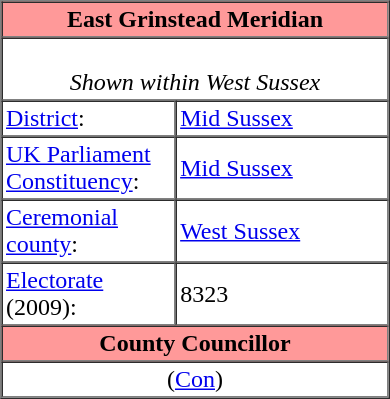<table class="vcard" border=1 cellpadding=2 cellspacing=0 align=right width=260 style=margin-left:0.5em;>
<tr>
<th class="fn org" colspan=2 align=center bgcolor="#ff9999"><strong>East Grinstead Meridian</strong></th>
</tr>
<tr>
<td colspan=2 align=center><br><em>Shown within West Sussex</em></td>
</tr>
<tr class="note">
<td width="45%"><a href='#'>District</a>:</td>
<td><a href='#'>Mid Sussex</a></td>
</tr>
<tr class="note">
<td><a href='#'>UK Parliament Constituency</a>:</td>
<td><a href='#'>Mid Sussex</a></td>
</tr>
<tr class="note">
<td><a href='#'>Ceremonial county</a>:</td>
<td><a href='#'>West Sussex</a></td>
</tr>
<tr class="note">
<td><a href='#'>Electorate</a> (2009):</td>
<td>8323</td>
</tr>
<tr>
<th colspan=2 align=center bgcolor="#ff9999">County Councillor</th>
</tr>
<tr>
<td colspan=2 align=center> (<a href='#'>Con</a>)</td>
</tr>
</table>
